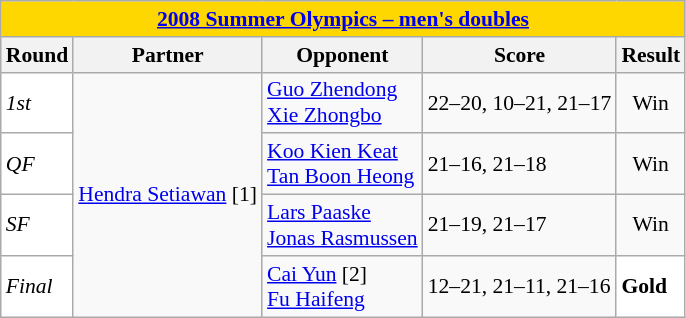<table class="wikitable" style="font-size: 90%; text-align: center">
<tr>
<th colspan=5 style="background:gold;"><a href='#'>2008 Summer Olympics – men's doubles</a></th>
</tr>
<tr>
<th>Round</th>
<th>Partner</th>
<th>Opponent</th>
<th>Score</th>
<th>Result</th>
</tr>
<tr>
<td style="text-align:left; background:white"><em>1st</em></td>
<td align="left" rowspan="4"> <a href='#'>Hendra Setiawan</a> [1]</td>
<td align="left"> <a href='#'>Guo Zhendong</a> <br>  <a href='#'>Xie Zhongbo</a></td>
<td align="left">22–20, 10–21, 21–17</td>
<td align="center">Win</td>
</tr>
<tr>
<td style="text-align:left; background:white"><em>QF</em></td>
<td align="left"> <a href='#'>Koo Kien Keat</a> <br>  <a href='#'>Tan Boon Heong</a></td>
<td align="left">21–16, 21–18</td>
<td align="center">Win</td>
</tr>
<tr>
<td style="text-align:left; background:white"><em>SF</em></td>
<td align="left"> <a href='#'>Lars Paaske</a> <br>  <a href='#'>Jonas Rasmussen</a></td>
<td align="left">21–19, 21–17</td>
<td align="center">Win</td>
</tr>
<tr>
<td style="text-align:left; background:white"><em>Final</em></td>
<td align="left"> <a href='#'>Cai Yun</a> [2]<br>  <a href='#'>Fu Haifeng</a></td>
<td align="left">12–21, 21–11, 21–16</td>
<td style="text-align:left; background:white"> <strong>Gold</strong></td>
</tr>
</table>
